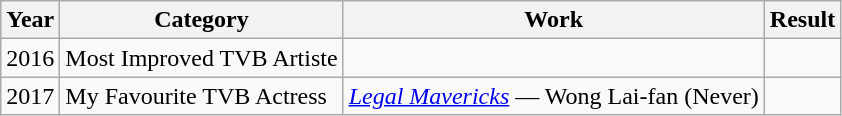<table class="wikitable sortable">
<tr>
<th>Year</th>
<th>Category</th>
<th>Work</th>
<th>Result</th>
</tr>
<tr>
<td>2016</td>
<td>Most Improved TVB Artiste</td>
<td></td>
<td></td>
</tr>
<tr>
<td>2017</td>
<td>My Favourite TVB Actress</td>
<td><em><a href='#'>Legal Mavericks</a></em> — Wong Lai-fan (Never)</td>
<td></td>
</tr>
</table>
